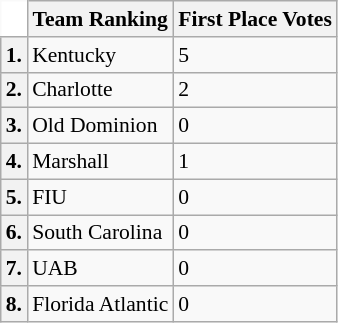<table class="wikitable" style="white-space:nowrap; font-size:90%;">
<tr>
<td ! colspan=1 style="background:white; border-top-style:hidden; border-left-style:hidden;"></td>
<th>Team Ranking</th>
<th>First Place Votes</th>
</tr>
<tr>
<th>1.</th>
<td>Kentucky</td>
<td>5</td>
</tr>
<tr>
<th>2.</th>
<td>Charlotte</td>
<td>2</td>
</tr>
<tr>
<th>3.</th>
<td>Old Dominion</td>
<td>0</td>
</tr>
<tr>
<th>4.</th>
<td>Marshall</td>
<td>1</td>
</tr>
<tr>
<th>5.</th>
<td>FIU</td>
<td>0</td>
</tr>
<tr>
<th>6.</th>
<td>South Carolina</td>
<td>0</td>
</tr>
<tr>
<th>7.</th>
<td>UAB</td>
<td>0</td>
</tr>
<tr>
<th>8.</th>
<td>Florida Atlantic</td>
<td>0</td>
</tr>
</table>
